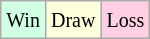<table class="wikitable">
<tr>
<td style="background-color: #d0ffe3;"><small>Win</small></td>
<td style="background-color: #ffffdd;"><small>Draw</small></td>
<td style="background-color: #ffd0e3;"><small>Loss</small></td>
</tr>
</table>
